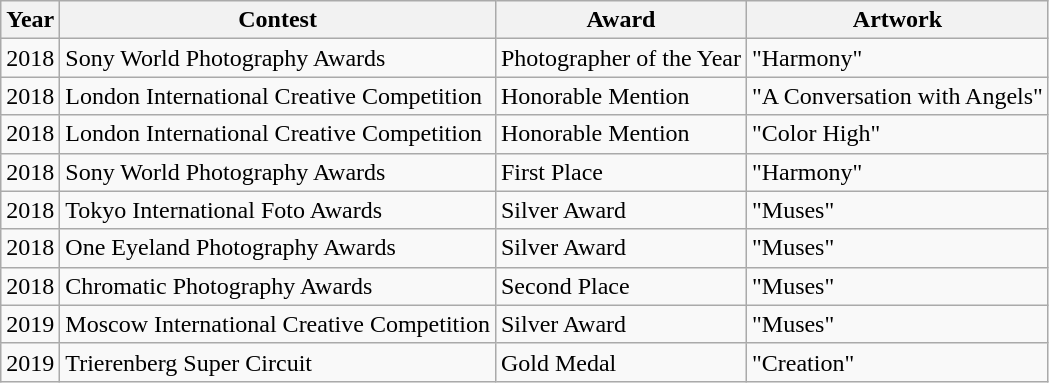<table class="wikitable">
<tr>
<th>Year</th>
<th>Contest</th>
<th>Award</th>
<th>Artwork</th>
</tr>
<tr>
<td>2018</td>
<td>Sony World Photography Awards</td>
<td>Photographer of the Year</td>
<td>"Harmony"</td>
</tr>
<tr>
<td>2018</td>
<td>London International Creative Competition </td>
<td>Honorable Mention</td>
<td>"A Conversation with Angels"</td>
</tr>
<tr>
<td>2018</td>
<td>London International Creative Competition</td>
<td>Honorable Mention</td>
<td>"Color High"</td>
</tr>
<tr>
<td>2018</td>
<td>Sony World Photography Awards</td>
<td>First Place</td>
<td>"Harmony"</td>
</tr>
<tr>
<td>2018</td>
<td>Tokyo International Foto Awards</td>
<td>Silver Award</td>
<td>"Muses"</td>
</tr>
<tr>
<td>2018</td>
<td>One Eyeland Photography Awards</td>
<td>Silver Award</td>
<td>"Muses"</td>
</tr>
<tr>
<td>2018</td>
<td>Chromatic Photography Awards</td>
<td>Second Place</td>
<td>"Muses"</td>
</tr>
<tr>
<td>2019</td>
<td>Moscow International Creative Competition</td>
<td>Silver Award</td>
<td>"Muses"</td>
</tr>
<tr>
<td>2019</td>
<td>Trierenberg Super Circuit</td>
<td>Gold Medal</td>
<td>"Creation"</td>
</tr>
</table>
